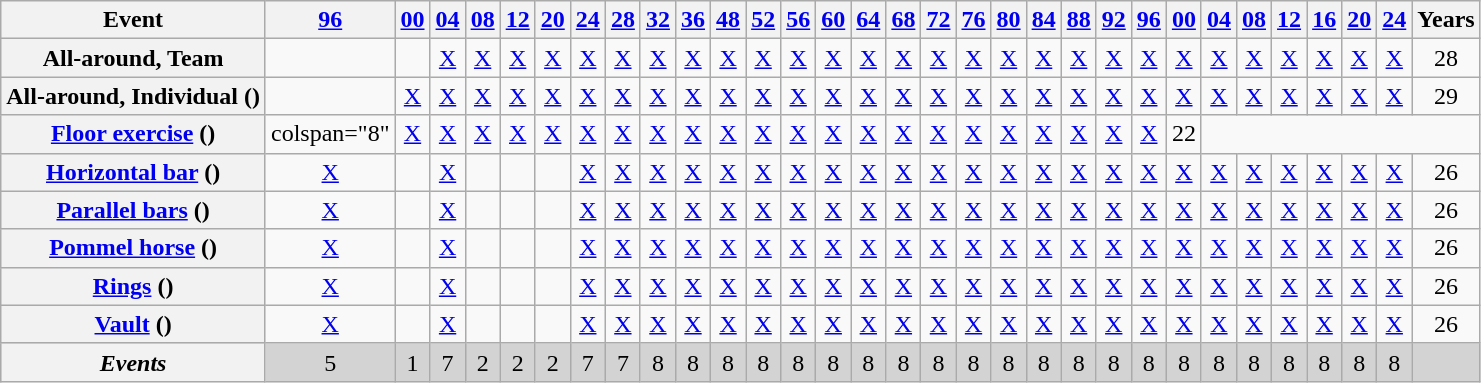<table class="wikitable plainrowheaders sticky-header" style="text-align:center;">
<tr>
<th scope="col">Event</th>
<th scope="col"><a href='#'>96</a></th>
<th scope="col"><a href='#'>00</a></th>
<th scope="col"><a href='#'>04</a></th>
<th scope="col"><a href='#'>08</a></th>
<th scope="col"><a href='#'>12</a></th>
<th scope="col"><a href='#'>20</a></th>
<th scope="col"><a href='#'>24</a></th>
<th scope="col"><a href='#'>28</a></th>
<th scope="col"><a href='#'>32</a></th>
<th scope="col"><a href='#'>36</a></th>
<th scope="col"><a href='#'>48</a></th>
<th scope="col"><a href='#'>52</a></th>
<th scope="col"><a href='#'>56</a></th>
<th scope="col"><a href='#'>60</a></th>
<th scope="col"><a href='#'>64</a></th>
<th scope="col"><a href='#'>68</a></th>
<th scope="col"><a href='#'>72</a></th>
<th scope="col"><a href='#'>76</a></th>
<th scope="col"><a href='#'>80</a></th>
<th scope="col"><a href='#'>84</a></th>
<th scope="col"><a href='#'>88</a></th>
<th scope="col"><a href='#'>92</a></th>
<th scope="col"><a href='#'>96</a></th>
<th scope="col"><a href='#'>00</a></th>
<th scope="col"><a href='#'>04</a></th>
<th scope="col"><a href='#'>08</a></th>
<th scope="col"><a href='#'>12</a></th>
<th scope="col"><a href='#'>16</a></th>
<th scope="col"><a href='#'>20</a></th>
<th scope="col"><a href='#'>24</a></th>
<th scope="col">Years</th>
</tr>
<tr>
<th scope="row">All-around, Team</th>
<td></td>
<td></td>
<td><a href='#'>X</a></td>
<td><a href='#'>X</a></td>
<td><a href='#'>X</a></td>
<td><a href='#'>X</a></td>
<td><a href='#'>X</a></td>
<td><a href='#'>X</a></td>
<td><a href='#'>X</a></td>
<td><a href='#'>X</a></td>
<td><a href='#'>X</a></td>
<td><a href='#'>X</a></td>
<td><a href='#'>X</a></td>
<td><a href='#'>X</a></td>
<td><a href='#'>X</a></td>
<td><a href='#'>X</a></td>
<td><a href='#'>X</a></td>
<td><a href='#'>X</a></td>
<td><a href='#'>X</a></td>
<td><a href='#'>X</a></td>
<td><a href='#'>X</a></td>
<td><a href='#'>X</a></td>
<td><a href='#'>X</a></td>
<td><a href='#'>X</a></td>
<td><a href='#'>X</a></td>
<td><a href='#'>X</a></td>
<td><a href='#'>X</a></td>
<td><a href='#'>X</a></td>
<td><a href='#'>X</a></td>
<td><a href='#'>X</a></td>
<td>28</td>
</tr>
<tr>
<th scope="row">All-around, Individual ()</th>
<td></td>
<td><a href='#'>X</a></td>
<td><a href='#'>X</a></td>
<td><a href='#'>X</a></td>
<td><a href='#'>X</a></td>
<td><a href='#'>X</a></td>
<td><a href='#'>X</a></td>
<td><a href='#'>X</a></td>
<td><a href='#'>X</a></td>
<td><a href='#'>X</a></td>
<td><a href='#'>X</a></td>
<td><a href='#'>X</a></td>
<td><a href='#'>X</a></td>
<td><a href='#'>X</a></td>
<td><a href='#'>X</a></td>
<td><a href='#'>X</a></td>
<td><a href='#'>X</a></td>
<td><a href='#'>X</a></td>
<td><a href='#'>X</a></td>
<td><a href='#'>X</a></td>
<td><a href='#'>X</a></td>
<td><a href='#'>X</a></td>
<td><a href='#'>X</a></td>
<td><a href='#'>X</a></td>
<td><a href='#'>X</a></td>
<td><a href='#'>X</a></td>
<td><a href='#'>X</a></td>
<td><a href='#'>X</a></td>
<td><a href='#'>X</a></td>
<td><a href='#'>X</a></td>
<td>29</td>
</tr>
<tr>
<th scope="row"><a href='#'>Floor exercise</a> ()</th>
<td>colspan="8"</td>
<td><a href='#'>X</a></td>
<td><a href='#'>X</a></td>
<td><a href='#'>X</a></td>
<td><a href='#'>X</a></td>
<td><a href='#'>X</a></td>
<td><a href='#'>X</a></td>
<td><a href='#'>X</a></td>
<td><a href='#'>X</a></td>
<td><a href='#'>X</a></td>
<td><a href='#'>X</a></td>
<td><a href='#'>X</a></td>
<td><a href='#'>X</a></td>
<td><a href='#'>X</a></td>
<td><a href='#'>X</a></td>
<td><a href='#'>X</a></td>
<td><a href='#'>X</a></td>
<td><a href='#'>X</a></td>
<td><a href='#'>X</a></td>
<td><a href='#'>X</a></td>
<td><a href='#'>X</a></td>
<td><a href='#'>X</a></td>
<td><a href='#'>X</a></td>
<td>22</td>
</tr>
<tr>
<th scope="row"><a href='#'>Horizontal bar</a> ()</th>
<td><a href='#'>X</a></td>
<td></td>
<td><a href='#'>X</a></td>
<td></td>
<td></td>
<td></td>
<td><a href='#'>X</a></td>
<td><a href='#'>X</a></td>
<td><a href='#'>X</a></td>
<td><a href='#'>X</a></td>
<td><a href='#'>X</a></td>
<td><a href='#'>X</a></td>
<td><a href='#'>X</a></td>
<td><a href='#'>X</a></td>
<td><a href='#'>X</a></td>
<td><a href='#'>X</a></td>
<td><a href='#'>X</a></td>
<td><a href='#'>X</a></td>
<td><a href='#'>X</a></td>
<td><a href='#'>X</a></td>
<td><a href='#'>X</a></td>
<td><a href='#'>X</a></td>
<td><a href='#'>X</a></td>
<td><a href='#'>X</a></td>
<td><a href='#'>X</a></td>
<td><a href='#'>X</a></td>
<td><a href='#'>X</a></td>
<td><a href='#'>X</a></td>
<td><a href='#'>X</a></td>
<td><a href='#'>X</a></td>
<td>26</td>
</tr>
<tr>
<th scope="row"><a href='#'>Parallel bars</a> ()</th>
<td><a href='#'>X</a></td>
<td></td>
<td><a href='#'>X</a></td>
<td></td>
<td></td>
<td></td>
<td><a href='#'>X</a></td>
<td><a href='#'>X</a></td>
<td><a href='#'>X</a></td>
<td><a href='#'>X</a></td>
<td><a href='#'>X</a></td>
<td><a href='#'>X</a></td>
<td><a href='#'>X</a></td>
<td><a href='#'>X</a></td>
<td><a href='#'>X</a></td>
<td><a href='#'>X</a></td>
<td><a href='#'>X</a></td>
<td><a href='#'>X</a></td>
<td><a href='#'>X</a></td>
<td><a href='#'>X</a></td>
<td><a href='#'>X</a></td>
<td><a href='#'>X</a></td>
<td><a href='#'>X</a></td>
<td><a href='#'>X</a></td>
<td><a href='#'>X</a></td>
<td><a href='#'>X</a></td>
<td><a href='#'>X</a></td>
<td><a href='#'>X</a></td>
<td><a href='#'>X</a></td>
<td><a href='#'>X</a></td>
<td>26</td>
</tr>
<tr>
<th scope="row"><a href='#'>Pommel horse</a> ()</th>
<td><a href='#'>X</a></td>
<td></td>
<td><a href='#'>X</a></td>
<td></td>
<td></td>
<td></td>
<td><a href='#'>X</a></td>
<td><a href='#'>X</a></td>
<td><a href='#'>X</a></td>
<td><a href='#'>X</a></td>
<td><a href='#'>X</a></td>
<td><a href='#'>X</a></td>
<td><a href='#'>X</a></td>
<td><a href='#'>X</a></td>
<td><a href='#'>X</a></td>
<td><a href='#'>X</a></td>
<td><a href='#'>X</a></td>
<td><a href='#'>X</a></td>
<td><a href='#'>X</a></td>
<td><a href='#'>X</a></td>
<td><a href='#'>X</a></td>
<td><a href='#'>X</a></td>
<td><a href='#'>X</a></td>
<td><a href='#'>X</a></td>
<td><a href='#'>X</a></td>
<td><a href='#'>X</a></td>
<td><a href='#'>X</a></td>
<td><a href='#'>X</a></td>
<td><a href='#'>X</a></td>
<td><a href='#'>X</a></td>
<td>26</td>
</tr>
<tr>
<th scope="row"><a href='#'>Rings</a> ()</th>
<td><a href='#'>X</a></td>
<td></td>
<td><a href='#'>X</a></td>
<td></td>
<td></td>
<td></td>
<td><a href='#'>X</a></td>
<td><a href='#'>X</a></td>
<td><a href='#'>X</a></td>
<td><a href='#'>X</a></td>
<td><a href='#'>X</a></td>
<td><a href='#'>X</a></td>
<td><a href='#'>X</a></td>
<td><a href='#'>X</a></td>
<td><a href='#'>X</a></td>
<td><a href='#'>X</a></td>
<td><a href='#'>X</a></td>
<td><a href='#'>X</a></td>
<td><a href='#'>X</a></td>
<td><a href='#'>X</a></td>
<td><a href='#'>X</a></td>
<td><a href='#'>X</a></td>
<td><a href='#'>X</a></td>
<td><a href='#'>X</a></td>
<td><a href='#'>X</a></td>
<td><a href='#'>X</a></td>
<td><a href='#'>X</a></td>
<td><a href='#'>X</a></td>
<td><a href='#'>X</a></td>
<td><a href='#'>X</a></td>
<td>26</td>
</tr>
<tr>
<th scope="row"><a href='#'>Vault</a> ()</th>
<td><a href='#'>X</a></td>
<td></td>
<td><a href='#'>X</a></td>
<td></td>
<td></td>
<td></td>
<td><a href='#'>X</a></td>
<td><a href='#'>X</a></td>
<td><a href='#'>X</a></td>
<td><a href='#'>X</a></td>
<td><a href='#'>X</a></td>
<td><a href='#'>X</a></td>
<td><a href='#'>X</a></td>
<td><a href='#'>X</a></td>
<td><a href='#'>X</a></td>
<td><a href='#'>X</a></td>
<td><a href='#'>X</a></td>
<td><a href='#'>X</a></td>
<td><a href='#'>X</a></td>
<td><a href='#'>X</a></td>
<td><a href='#'>X</a></td>
<td><a href='#'>X</a></td>
<td><a href='#'>X</a></td>
<td><a href='#'>X</a></td>
<td><a href='#'>X</a></td>
<td><a href='#'>X</a></td>
<td><a href='#'>X</a></td>
<td><a href='#'>X</a></td>
<td><a href='#'>X</a></td>
<td><a href='#'>X</a></td>
<td>26</td>
</tr>
<tr bgcolor=lightgray>
<th scope="row"><em>Events</em></th>
<td>5</td>
<td>1</td>
<td>7</td>
<td>2</td>
<td>2</td>
<td>2</td>
<td>7</td>
<td>7</td>
<td>8</td>
<td>8</td>
<td>8</td>
<td>8</td>
<td>8</td>
<td>8</td>
<td>8</td>
<td>8</td>
<td>8</td>
<td>8</td>
<td>8</td>
<td>8</td>
<td>8</td>
<td>8</td>
<td>8</td>
<td>8</td>
<td>8</td>
<td>8</td>
<td>8</td>
<td>8</td>
<td>8</td>
<td>8</td>
<td></td>
</tr>
</table>
